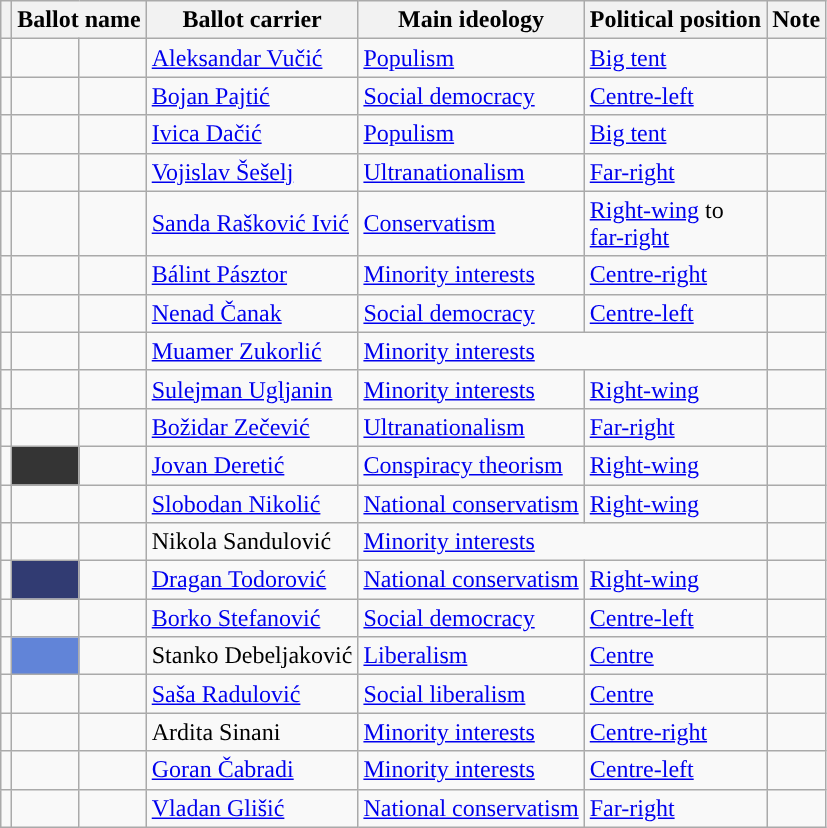<table class="wikitable">
<tr>
<th></th>
<th colspan="2">Ballot name</th>
<th>Ballot carrier</th>
<th>Main ideology</th>
<th>Political position</th>
<th>Note </th>
</tr>
<tr>
<td></td>
<td style="background:"></td>
<td></td>
<td><a href='#'>Aleksandar Vučić</a></td>
<td><a href='#'>Populism</a></td>
<td><a href='#'>Big tent</a></td>
<td></td>
</tr>
<tr>
<td></td>
<td style="background:"></td>
<td></td>
<td><a href='#'>Bojan Pajtić</a></td>
<td><a href='#'>Social democracy</a></td>
<td><a href='#'>Centre-left</a></td>
<td></td>
</tr>
<tr>
<td></td>
<td style="background:"></td>
<td></td>
<td><a href='#'>Ivica Dačić</a></td>
<td><a href='#'>Populism</a></td>
<td><a href='#'>Big tent</a></td>
<td></td>
</tr>
<tr>
<td></td>
<td style="background:"></td>
<td></td>
<td><a href='#'>Vojislav Šešelj</a></td>
<td><a href='#'>Ultranationalism</a></td>
<td><a href='#'>Far-right</a></td>
<td></td>
</tr>
<tr>
<td></td>
<td style="background:"></td>
<td></td>
<td><a href='#'>Sanda Rašković Ivić</a></td>
<td><a href='#'>Conservatism</a></td>
<td><a href='#'>Right-wing</a> to<br><a href='#'>far-right</a></td>
<td></td>
</tr>
<tr>
<td></td>
<td style="background:"></td>
<td></td>
<td><a href='#'>Bálint Pásztor</a></td>
<td><a href='#'>Minority interests</a></td>
<td><a href='#'>Centre-right</a></td>
<td></td>
</tr>
<tr>
<td></td>
<td style="background:"></td>
<td></td>
<td><a href='#'>Nenad Čanak</a></td>
<td><a href='#'>Social democracy</a></td>
<td><a href='#'>Centre-left</a></td>
<td></td>
</tr>
<tr>
<td></td>
<td style="background:"></td>
<td></td>
<td><a href='#'>Muamer Zukorlić</a></td>
<td colspan="2"><a href='#'>Minority interests</a></td>
<td></td>
</tr>
<tr>
<td></td>
<td style="background:"></td>
<td></td>
<td><a href='#'>Sulejman Ugljanin</a></td>
<td><a href='#'>Minority interests</a></td>
<td><a href='#'>Right-wing</a></td>
<td></td>
</tr>
<tr>
<td></td>
<td style="background:"></td>
<td></td>
<td><a href='#'>Božidar Zečević</a></td>
<td><a href='#'>Ultranationalism</a></td>
<td><a href='#'>Far-right</a></td>
<td></td>
</tr>
<tr>
<td></td>
<td style="background:#343434"></td>
<td></td>
<td><a href='#'>Jovan Deretić</a></td>
<td><a href='#'>Conspiracy theorism</a></td>
<td><a href='#'>Right-wing</a></td>
<td></td>
</tr>
<tr>
<td></td>
<td style="background:"></td>
<td></td>
<td><a href='#'>Slobodan Nikolić</a></td>
<td><a href='#'>National conservatism</a></td>
<td><a href='#'>Right-wing</a></td>
<td></td>
</tr>
<tr>
<td></td>
<td style="background:"></td>
<td></td>
<td>Nikola Sandulović</td>
<td colspan="2"><a href='#'>Minority interests</a></td>
<td></td>
</tr>
<tr>
<td></td>
<td style="background:#313B72"></td>
<td></td>
<td><a href='#'>Dragan Todorović</a></td>
<td><a href='#'>National conservatism</a></td>
<td><a href='#'>Right-wing</a></td>
<td></td>
</tr>
<tr>
<td></td>
<td style="background:"></td>
<td></td>
<td><a href='#'>Borko Stefanović</a></td>
<td><a href='#'>Social democracy</a></td>
<td><a href='#'>Centre-left</a></td>
<td></td>
</tr>
<tr>
<td></td>
<td style="background:#6184D8"></td>
<td></td>
<td>Stanko Debeljaković</td>
<td><a href='#'>Liberalism</a></td>
<td><a href='#'>Centre</a></td>
<td></td>
</tr>
<tr>
<td></td>
<td style="background:"></td>
<td></td>
<td><a href='#'>Saša Radulović</a></td>
<td><a href='#'>Social liberalism</a></td>
<td><a href='#'>Centre</a></td>
<td></td>
</tr>
<tr>
<td></td>
<td style="background:"></td>
<td></td>
<td>Ardita Sinani</td>
<td><a href='#'>Minority interests</a></td>
<td><a href='#'>Centre-right</a></td>
<td></td>
</tr>
<tr>
<td></td>
<td style="background:"></td>
<td></td>
<td><a href='#'>Goran Čabradi</a></td>
<td><a href='#'>Minority interests</a></td>
<td><a href='#'>Centre-left</a></td>
<td></td>
</tr>
<tr>
<td></td>
<td style="background:"></td>
<td></td>
<td><a href='#'>Vladan Glišić</a></td>
<td><a href='#'>National conservatism</a></td>
<td><a href='#'>Far-right</a></td>
<td></td>
</tr>
</table>
